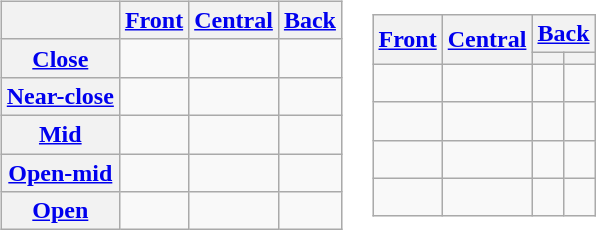<table>
<tr>
<td><br><table class="wikitable" style="text-align:center">
<tr>
<th></th>
<th><a href='#'>Front</a></th>
<th><a href='#'>Central</a></th>
<th><a href='#'>Back</a></th>
</tr>
<tr>
<th><a href='#'>Close</a></th>
<td><br></td>
<td></td>
<td><br></td>
</tr>
<tr>
<th><a href='#'>Near-close</a></th>
<td><br></td>
<td></td>
<td><br></td>
</tr>
<tr>
<th><a href='#'>Mid</a></th>
<td><br></td>
<td><br></td>
<td><br></td>
</tr>
<tr>
<th><a href='#'>Open-mid</a></th>
<td><br></td>
<td></td>
<td><br></td>
</tr>
<tr>
<th><a href='#'>Open</a></th>
<td></td>
<td><br></td>
<td></td>
</tr>
</table>
</td>
<td><br><table class="wikitable" style="text-align:center">
<tr>
<th rowspan=2><a href='#'>Front</a></th>
<th rowspan=2><a href='#'>Central</a></th>
<th colspan=2><a href='#'>Back</a></th>
</tr>
<tr>
<th></th>
<th></th>
</tr>
<tr>
<td><br></td>
<td><br></td>
<td></td>
<td><br></td>
</tr>
<tr>
<td><br></td>
<td><br></td>
<td><br></td>
<td></td>
</tr>
<tr>
<td></td>
<td></td>
<td></td>
<td><br></td>
</tr>
<tr>
<td></td>
<td><br></td>
<td></td>
<td></td>
</tr>
</table>
</td>
</tr>
</table>
